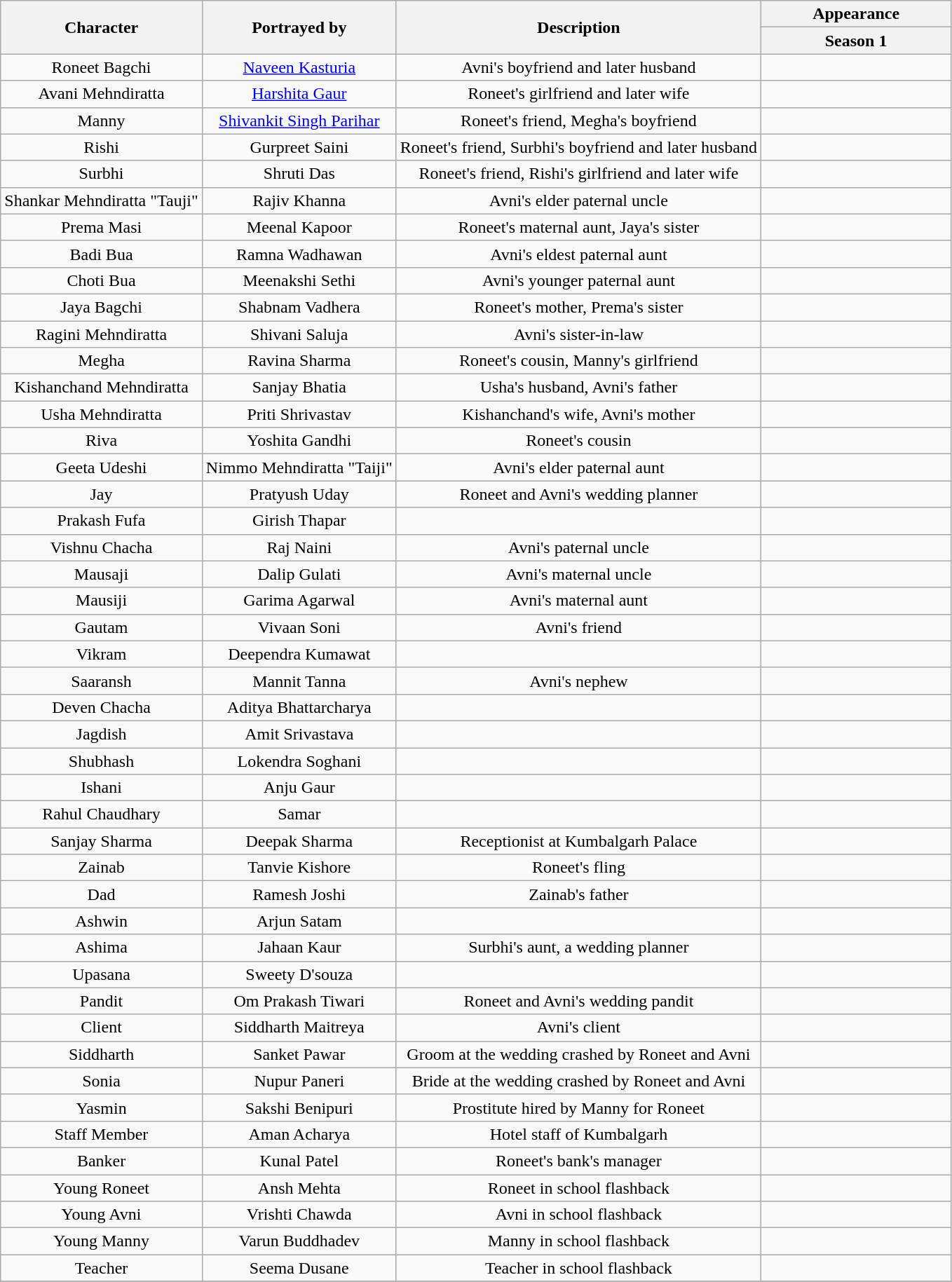<table class="wikitable" style="text-align:center; width:auto">
<tr>
<th scope="col" rowspan="2">Character</th>
<th scope="col" rowspan="2">Portrayed by</th>
<th scope="col" rowspan="2">Description</th>
<th scope="col" colspan="2">Appearance</th>
</tr>
<tr>
<th scope="col" style="width:20%;">Season 1</th>
</tr>
<tr>
<td>Roneet Bagchi</td>
<td><a href='#'>Naveen Kasturia</a></td>
<td>Avni's boyfriend and later husband</td>
<td></td>
</tr>
<tr>
<td>Avani Mehndiratta</td>
<td><a href='#'>Harshita Gaur</a></td>
<td>Roneet's girlfriend and later wife</td>
<td></td>
</tr>
<tr>
<td>Manny</td>
<td><a href='#'>Shivankit Singh Parihar</a></td>
<td>Roneet's friend, Megha's boyfriend</td>
<td></td>
</tr>
<tr>
<td>Rishi</td>
<td>Gurpreet Saini</td>
<td>Roneet's friend, Surbhi's boyfriend and later husband</td>
<td></td>
</tr>
<tr>
<td>Surbhi</td>
<td>Shruti Das</td>
<td>Roneet's friend, Rishi's girlfriend and later wife</td>
<td></td>
</tr>
<tr>
<td>Shankar Mehndiratta "Tauji"</td>
<td>Rajiv Khanna</td>
<td>Avni's elder paternal uncle</td>
<td></td>
</tr>
<tr>
<td>Prema Masi</td>
<td>Meenal Kapoor</td>
<td>Roneet's maternal aunt, Jaya's sister</td>
<td></td>
</tr>
<tr>
<td>Badi Bua</td>
<td>Ramna Wadhawan</td>
<td>Avni's eldest paternal aunt</td>
<td></td>
</tr>
<tr>
<td>Choti Bua</td>
<td>Meenakshi Sethi</td>
<td>Avni's younger paternal aunt</td>
<td></td>
</tr>
<tr>
<td>Jaya Bagchi</td>
<td>Shabnam Vadhera</td>
<td>Roneet's mother, Prema's sister</td>
<td></td>
</tr>
<tr>
<td>Ragini Mehndiratta</td>
<td>Shivani Saluja</td>
<td>Avni's sister-in-law</td>
<td></td>
</tr>
<tr>
<td>Megha</td>
<td>Ravina Sharma</td>
<td>Roneet's cousin, Manny's girlfriend</td>
<td></td>
</tr>
<tr>
<td>Kishanchand Mehndiratta</td>
<td>Sanjay Bhatia</td>
<td>Usha's husband, Avni's father</td>
<td></td>
</tr>
<tr>
<td>Usha Mehndiratta</td>
<td>Priti Shrivastav</td>
<td>Kishanchand's wife, Avni's mother</td>
<td></td>
</tr>
<tr>
<td>Riva</td>
<td>Yoshita Gandhi</td>
<td>Roneet's cousin</td>
<td></td>
</tr>
<tr>
<td>Geeta Udeshi</td>
<td>Nimmo Mehndiratta "Taiji"</td>
<td>Avni's elder paternal aunt</td>
<td></td>
</tr>
<tr>
<td>Jay</td>
<td>Pratyush Uday</td>
<td>Roneet and Avni's wedding planner</td>
<td></td>
</tr>
<tr>
<td>Prakash Fufa</td>
<td>Girish Thapar</td>
<td></td>
<td></td>
</tr>
<tr>
<td>Vishnu Chacha</td>
<td>Raj Naini</td>
<td>Avni's paternal uncle</td>
<td></td>
</tr>
<tr>
<td>Mausaji</td>
<td>Dalip Gulati</td>
<td>Avni's maternal uncle</td>
<td></td>
</tr>
<tr>
<td>Mausiji</td>
<td>Garima Agarwal</td>
<td>Avni's maternal aunt</td>
<td></td>
</tr>
<tr>
<td>Gautam</td>
<td>Vivaan Soni</td>
<td>Avni's friend</td>
<td></td>
</tr>
<tr>
<td>Vikram</td>
<td>Deependra Kumawat</td>
<td></td>
<td></td>
</tr>
<tr>
<td>Saaransh</td>
<td>Mannit Tanna</td>
<td>Avni's nephew</td>
<td></td>
</tr>
<tr>
<td>Deven Chacha</td>
<td>Aditya Bhattarcharya</td>
<td></td>
<td></td>
</tr>
<tr>
<td>Jagdish</td>
<td>Amit Srivastava</td>
<td></td>
<td></td>
</tr>
<tr>
<td>Shubhash</td>
<td>Lokendra Soghani</td>
<td></td>
<td></td>
</tr>
<tr>
<td>Ishani</td>
<td>Anju Gaur</td>
<td></td>
<td></td>
</tr>
<tr>
<td>Rahul Chaudhary</td>
<td>Samar</td>
<td></td>
<td></td>
</tr>
<tr>
<td>Sanjay Sharma</td>
<td>Deepak Sharma</td>
<td>Receptionist at Kumbalgarh Palace</td>
<td></td>
</tr>
<tr>
<td>Zainab</td>
<td>Tanvie Kishore</td>
<td>Roneet's fling</td>
<td></td>
</tr>
<tr>
<td>Dad</td>
<td>Ramesh Joshi</td>
<td>Zainab's father</td>
<td></td>
</tr>
<tr>
<td>Ashwin</td>
<td>Arjun Satam</td>
<td></td>
<td></td>
</tr>
<tr>
<td>Ashima</td>
<td>Jahaan Kaur</td>
<td>Surbhi's aunt, a wedding planner</td>
<td></td>
</tr>
<tr>
<td>Upasana</td>
<td>Sweety D'souza</td>
<td></td>
<td></td>
</tr>
<tr>
<td>Pandit</td>
<td>Om Prakash Tiwari</td>
<td>Roneet and Avni's wedding pandit</td>
<td></td>
</tr>
<tr>
<td>Client</td>
<td>Siddharth Maitreya</td>
<td>Avni's client</td>
<td></td>
</tr>
<tr>
<td>Siddharth</td>
<td>Sanket Pawar</td>
<td>Groom at the wedding crashed by Roneet and Avni</td>
<td></td>
</tr>
<tr>
<td>Sonia</td>
<td>Nupur Paneri</td>
<td>Bride at the wedding crashed by Roneet and Avni</td>
<td></td>
</tr>
<tr>
<td>Yasmin</td>
<td>Sakshi Benipuri</td>
<td>Prostitute hired by Manny for Roneet</td>
<td></td>
</tr>
<tr>
<td>Staff Member</td>
<td>Aman Acharya</td>
<td>Hotel staff of Kumbalgarh</td>
<td></td>
</tr>
<tr>
<td>Banker</td>
<td>Kunal Patel</td>
<td>Roneet's bank's manager</td>
<td></td>
</tr>
<tr>
<td>Young Roneet</td>
<td>Ansh Mehta</td>
<td>Roneet in school flashback</td>
<td></td>
</tr>
<tr>
<td>Young Avni</td>
<td>Vrishti Chawda</td>
<td>Avni in school flashback</td>
<td></td>
</tr>
<tr>
<td>Young Manny</td>
<td>Varun Buddhadev</td>
<td>Manny in school flashback</td>
<td></td>
</tr>
<tr>
<td>Teacher</td>
<td>Seema Dusane</td>
<td>Teacher in school flashback</td>
<td></td>
</tr>
<tr>
</tr>
</table>
